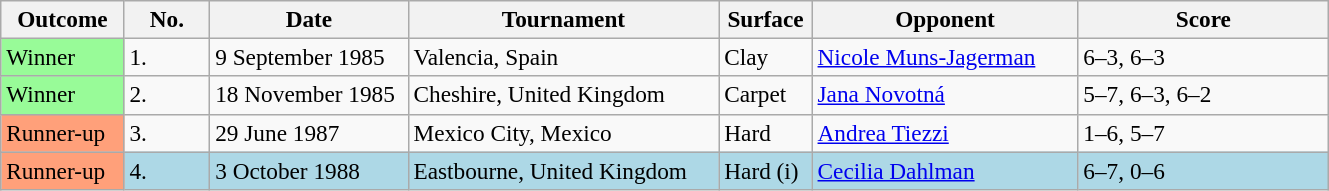<table class="sortable wikitable" style="font-size:97%;">
<tr>
<th width=75>Outcome</th>
<th width=50>No.</th>
<th width=125>Date</th>
<th width=200>Tournament</th>
<th width=55>Surface</th>
<th width=170>Opponent</th>
<th width=160>Score</th>
</tr>
<tr>
<td bgcolor="98FB98">Winner</td>
<td>1.</td>
<td>9 September 1985</td>
<td>Valencia, Spain</td>
<td>Clay</td>
<td> <a href='#'>Nicole Muns-Jagerman</a></td>
<td>6–3, 6–3</td>
</tr>
<tr>
<td bgcolor="98FB98">Winner</td>
<td>2.</td>
<td>18 November 1985</td>
<td>Cheshire, United Kingdom</td>
<td>Carpet</td>
<td> <a href='#'>Jana Novotná</a></td>
<td>5–7, 6–3, 6–2</td>
</tr>
<tr>
<td style="background:#ffa07a;">Runner-up</td>
<td>3.</td>
<td>29 June 1987</td>
<td>Mexico City, Mexico</td>
<td>Hard</td>
<td> <a href='#'>Andrea Tiezzi</a></td>
<td>1–6, 5–7</td>
</tr>
<tr style="background:lightblue;">
<td style="background:#ffa07a;">Runner-up</td>
<td>4.</td>
<td>3 October 1988</td>
<td>Eastbourne, United Kingdom</td>
<td>Hard (i)</td>
<td> <a href='#'>Cecilia Dahlman</a></td>
<td>6–7, 0–6</td>
</tr>
</table>
